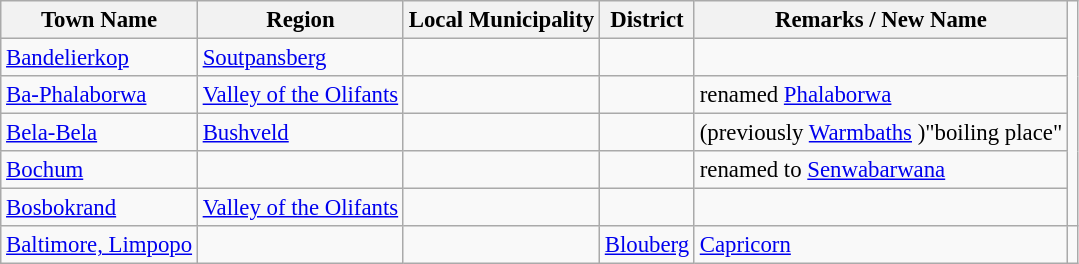<table class="wikitable sortable" style="font-size: 95%;">
<tr>
<th>Town Name</th>
<th>Region</th>
<th>Local Municipality</th>
<th>District</th>
<th>Remarks / New Name</th>
</tr>
<tr>
<td><a href='#'>Bandelierkop</a></td>
<td><a href='#'>Soutpansberg</a></td>
<td></td>
<td></td>
<td></td>
</tr>
<tr>
<td><a href='#'>Ba-Phalaborwa</a></td>
<td><a href='#'>Valley of the Olifants</a></td>
<td></td>
<td></td>
<td>renamed <a href='#'>Phalaborwa</a></td>
</tr>
<tr>
<td><a href='#'>Bela-Bela</a></td>
<td><a href='#'>Bushveld</a></td>
<td></td>
<td></td>
<td>(previously <a href='#'>Warmbaths</a> )"boiling place"</td>
</tr>
<tr>
<td><a href='#'>Bochum</a></td>
<td></td>
<td></td>
<td></td>
<td>renamed to <a href='#'>Senwabarwana</a></td>
</tr>
<tr>
<td><a href='#'>Bosbokrand</a></td>
<td><a href='#'>Valley of the Olifants</a></td>
<td></td>
<td></td>
<td></td>
</tr>
<tr>
<td><a href='#'>Baltimore, Limpopo</a></td>
<td></td>
<td></td>
<td><a href='#'>Blouberg</a></td>
<td><a href='#'>Capricorn</a></td>
<td></td>
</tr>
</table>
